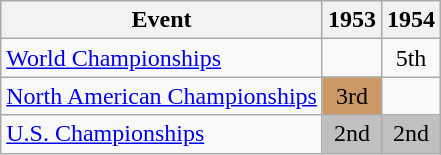<table class="wikitable">
<tr>
<th>Event</th>
<th>1953</th>
<th>1954</th>
</tr>
<tr>
<td><a href='#'>World Championships</a></td>
<td></td>
<td align="center">5th</td>
</tr>
<tr>
<td><a href='#'>North American Championships</a></td>
<td bgcolor="cc9966" align="center">3rd</td>
<td></td>
</tr>
<tr>
<td><a href='#'>U.S. Championships</a></td>
<td bgcolor="silver" align="center">2nd</td>
<td bgcolor="silver" align="center">2nd</td>
</tr>
</table>
